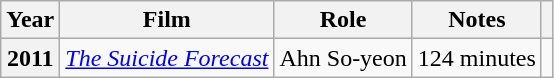<table class="wikitable plainrowheaders">
<tr>
<th scope="col">Year</th>
<th scope="col">Film</th>
<th scope="col">Role</th>
<th scope="col" class="unsortable">Notes</th>
<th scope="col" class="unsortable"></th>
</tr>
<tr>
<th scope="row">2011</th>
<td><em><a href='#'>The Suicide Forecast</a></em></td>
<td>Ahn So-yeon</td>
<td>124 minutes</td>
<td style="text-align:center"></td>
</tr>
</table>
